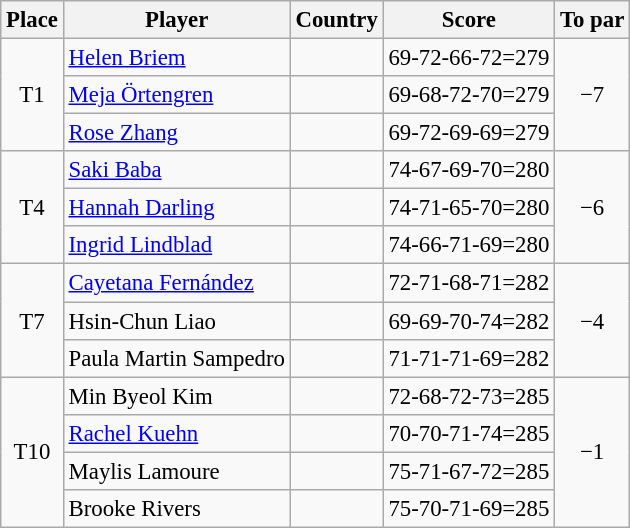<table class="wikitable" style="font-size:95%;">
<tr>
<th>Place</th>
<th>Player</th>
<th>Country</th>
<th>Score</th>
<th>To par</th>
</tr>
<tr>
<td rowspan=3 align=center>T1</td>
<td><a href='#'>Helen Briem</a></td>
<td></td>
<td>69-72-66-72=279</td>
<td rowspan=3 align=center>−7</td>
</tr>
<tr>
<td><a href='#'>Meja Örtengren</a></td>
<td></td>
<td>69-68-72-70=279</td>
</tr>
<tr>
<td><a href='#'>Rose Zhang</a></td>
<td></td>
<td>69-72-69-69=279</td>
</tr>
<tr>
<td rowspan=3 align=center>T4</td>
<td><a href='#'>Saki Baba</a></td>
<td></td>
<td>74-67-69-70=280</td>
<td rowspan=3 align=center>−6</td>
</tr>
<tr>
<td><a href='#'>Hannah Darling</a></td>
<td></td>
<td>74-71-65-70=280</td>
</tr>
<tr>
<td><a href='#'>Ingrid Lindblad</a></td>
<td></td>
<td>74-66-71-69=280</td>
</tr>
<tr>
<td rowspan=3 align=center>T7</td>
<td><a href='#'>Cayetana Fernández</a></td>
<td></td>
<td>72-71-68-71=282</td>
<td rowspan=3 align=center>−4</td>
</tr>
<tr>
<td>Hsin-Chun Liao</td>
<td></td>
<td>69-69-70-74=282</td>
</tr>
<tr>
<td>Paula Martin Sampedro</td>
<td></td>
<td>71-71-71-69=282</td>
</tr>
<tr>
<td rowspan=4 align=center>T10</td>
<td>Min Byeol Kim</td>
<td></td>
<td>72-68-72-73=285</td>
<td rowspan=4 align=center>−1</td>
</tr>
<tr>
<td><a href='#'>Rachel Kuehn</a></td>
<td></td>
<td>70-70-71-74=285</td>
</tr>
<tr>
<td>Maylis Lamoure</td>
<td></td>
<td>75-71-67-72=285</td>
</tr>
<tr>
<td>Brooke Rivers</td>
<td></td>
<td>75-70-71-69=285</td>
</tr>
</table>
